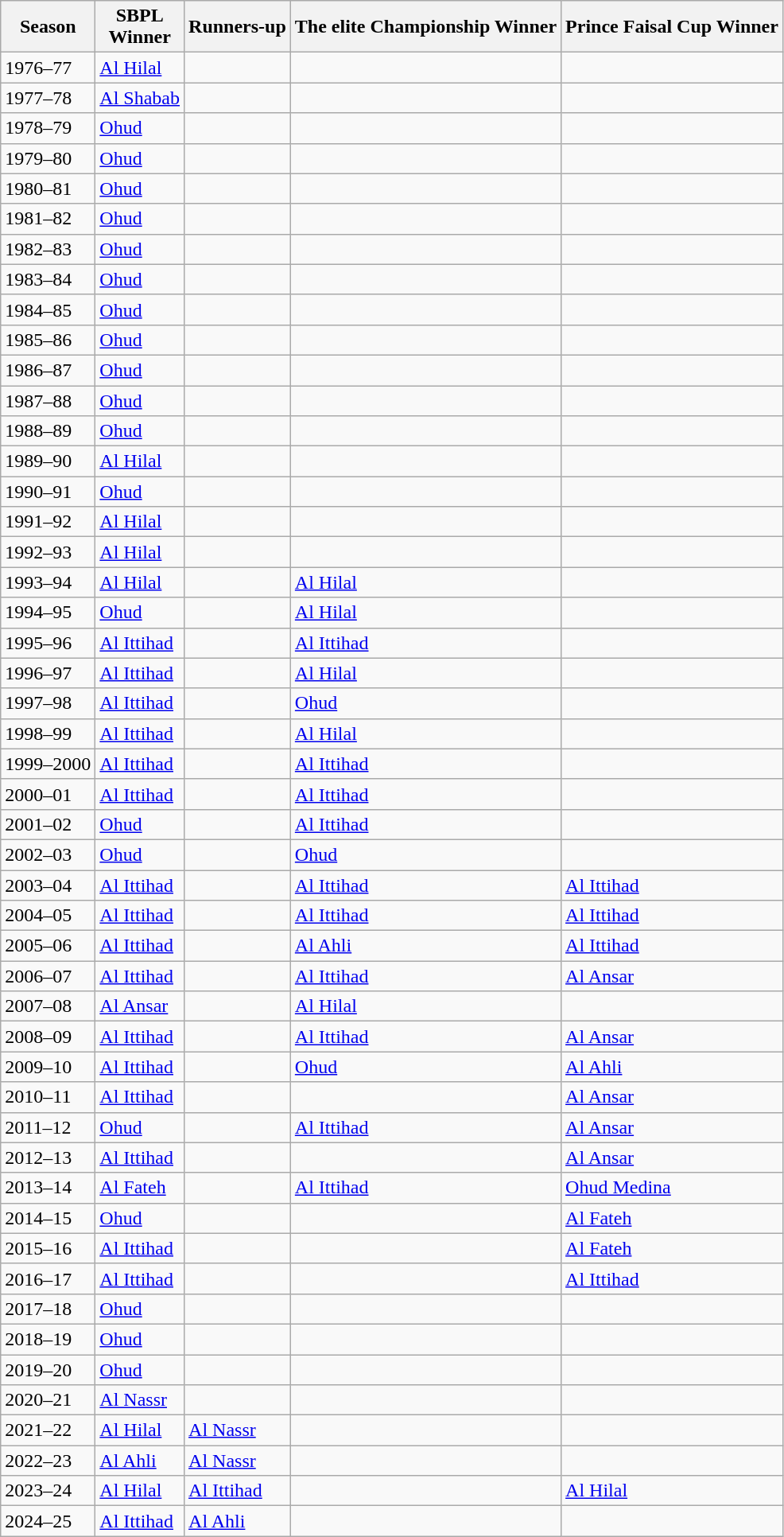<table class="wikitable" style="margin:1em 2em 1em 1em;">
<tr>
<th>Season</th>
<th>SBPL<br>Winner</th>
<th>Runners-up</th>
<th>The elite Championship Winner</th>
<th>Prince Faisal Cup Winner</th>
</tr>
<tr>
<td>1976–77</td>
<td><a href='#'>Al Hilal</a></td>
<td></td>
<td></td>
<td></td>
</tr>
<tr>
<td>1977–78</td>
<td><a href='#'>Al Shabab</a></td>
<td></td>
<td></td>
<td></td>
</tr>
<tr>
<td>1978–79</td>
<td><a href='#'>Ohud</a></td>
<td></td>
<td></td>
<td></td>
</tr>
<tr>
<td>1979–80</td>
<td><a href='#'>Ohud</a></td>
<td></td>
<td></td>
<td></td>
</tr>
<tr>
<td>1980–81</td>
<td><a href='#'>Ohud</a></td>
<td></td>
<td></td>
<td></td>
</tr>
<tr>
<td>1981–82</td>
<td><a href='#'>Ohud</a></td>
<td></td>
<td></td>
<td></td>
</tr>
<tr>
<td>1982–83</td>
<td><a href='#'>Ohud</a></td>
<td></td>
<td></td>
<td></td>
</tr>
<tr>
<td>1983–84</td>
<td><a href='#'>Ohud</a></td>
<td></td>
<td></td>
<td></td>
</tr>
<tr>
<td>1984–85</td>
<td><a href='#'>Ohud</a></td>
<td></td>
<td></td>
<td></td>
</tr>
<tr>
<td>1985–86</td>
<td><a href='#'>Ohud</a></td>
<td></td>
<td></td>
<td></td>
</tr>
<tr>
<td>1986–87</td>
<td><a href='#'>Ohud</a></td>
<td></td>
<td></td>
<td></td>
</tr>
<tr>
<td>1987–88</td>
<td><a href='#'>Ohud</a></td>
<td></td>
<td></td>
<td></td>
</tr>
<tr>
<td>1988–89</td>
<td><a href='#'>Ohud</a></td>
<td></td>
<td></td>
<td></td>
</tr>
<tr>
<td>1989–90</td>
<td><a href='#'>Al Hilal</a></td>
<td></td>
<td></td>
<td></td>
</tr>
<tr>
<td>1990–91</td>
<td><a href='#'>Ohud</a></td>
<td></td>
<td></td>
<td></td>
</tr>
<tr>
<td>1991–92</td>
<td><a href='#'>Al Hilal</a></td>
<td></td>
<td></td>
<td></td>
</tr>
<tr>
<td>1992–93</td>
<td><a href='#'>Al Hilal</a></td>
<td></td>
<td></td>
<td></td>
</tr>
<tr>
<td>1993–94</td>
<td><a href='#'>Al Hilal</a></td>
<td></td>
<td><a href='#'>Al Hilal</a></td>
<td></td>
</tr>
<tr>
<td>1994–95</td>
<td><a href='#'>Ohud</a></td>
<td></td>
<td><a href='#'>Al Hilal</a></td>
<td></td>
</tr>
<tr>
<td>1995–96</td>
<td><a href='#'>Al Ittihad</a></td>
<td></td>
<td><a href='#'>Al Ittihad</a></td>
<td></td>
</tr>
<tr>
<td>1996–97</td>
<td><a href='#'>Al Ittihad</a></td>
<td></td>
<td><a href='#'>Al Hilal</a></td>
<td></td>
</tr>
<tr>
<td>1997–98</td>
<td><a href='#'>Al Ittihad</a></td>
<td></td>
<td><a href='#'>Ohud</a></td>
<td></td>
</tr>
<tr>
<td>1998–99</td>
<td><a href='#'>Al Ittihad</a></td>
<td></td>
<td><a href='#'>Al Hilal</a></td>
<td></td>
</tr>
<tr>
<td>1999–2000</td>
<td><a href='#'>Al Ittihad</a></td>
<td></td>
<td><a href='#'>Al Ittihad</a></td>
<td></td>
</tr>
<tr>
<td>2000–01</td>
<td><a href='#'>Al Ittihad</a></td>
<td></td>
<td><a href='#'>Al Ittihad</a></td>
<td></td>
</tr>
<tr>
<td>2001–02</td>
<td><a href='#'>Ohud</a></td>
<td></td>
<td><a href='#'>Al Ittihad</a></td>
<td></td>
</tr>
<tr>
<td>2002–03</td>
<td><a href='#'>Ohud</a></td>
<td></td>
<td><a href='#'>Ohud</a></td>
<td></td>
</tr>
<tr>
<td>2003–04</td>
<td><a href='#'>Al Ittihad</a></td>
<td></td>
<td><a href='#'>Al Ittihad</a></td>
<td><a href='#'>Al Ittihad</a></td>
</tr>
<tr>
<td>2004–05</td>
<td><a href='#'>Al Ittihad</a></td>
<td></td>
<td><a href='#'>Al Ittihad</a></td>
<td><a href='#'>Al Ittihad</a></td>
</tr>
<tr>
<td>2005–06</td>
<td><a href='#'>Al Ittihad</a></td>
<td></td>
<td><a href='#'>Al Ahli</a></td>
<td><a href='#'>Al Ittihad</a></td>
</tr>
<tr>
<td>2006–07</td>
<td><a href='#'>Al Ittihad</a></td>
<td></td>
<td><a href='#'>Al Ittihad</a></td>
<td><a href='#'>Al Ansar</a></td>
</tr>
<tr>
<td>2007–08</td>
<td><a href='#'>Al Ansar</a></td>
<td></td>
<td><a href='#'>Al Hilal</a></td>
<td></td>
</tr>
<tr>
<td>2008–09</td>
<td><a href='#'>Al Ittihad</a></td>
<td></td>
<td><a href='#'>Al Ittihad</a></td>
<td><a href='#'>Al Ansar</a></td>
</tr>
<tr>
<td>2009–10</td>
<td><a href='#'>Al Ittihad</a></td>
<td></td>
<td><a href='#'>Ohud</a></td>
<td><a href='#'>Al Ahli</a></td>
</tr>
<tr>
<td>2010–11</td>
<td><a href='#'>Al Ittihad</a></td>
<td></td>
<td></td>
<td><a href='#'>Al Ansar</a></td>
</tr>
<tr>
<td>2011–12</td>
<td><a href='#'>Ohud</a></td>
<td></td>
<td><a href='#'>Al Ittihad</a></td>
<td><a href='#'>Al Ansar</a></td>
</tr>
<tr>
<td>2012–13</td>
<td><a href='#'>Al Ittihad</a></td>
<td></td>
<td></td>
<td><a href='#'>Al Ansar</a></td>
</tr>
<tr>
<td>2013–14</td>
<td><a href='#'>Al Fateh</a></td>
<td></td>
<td><a href='#'>Al Ittihad</a></td>
<td><a href='#'>Ohud Medina</a></td>
</tr>
<tr>
<td>2014–15</td>
<td><a href='#'>Ohud</a></td>
<td></td>
<td></td>
<td><a href='#'>Al Fateh</a></td>
</tr>
<tr>
<td>2015–16</td>
<td><a href='#'>Al Ittihad</a></td>
<td></td>
<td></td>
<td><a href='#'>Al Fateh</a></td>
</tr>
<tr>
<td>2016–17</td>
<td><a href='#'>Al Ittihad</a></td>
<td></td>
<td></td>
<td><a href='#'>Al Ittihad</a></td>
</tr>
<tr>
<td>2017–18</td>
<td><a href='#'>Ohud</a></td>
<td></td>
<td></td>
<td></td>
</tr>
<tr>
<td>2018–19</td>
<td><a href='#'>Ohud</a></td>
<td></td>
<td></td>
<td></td>
</tr>
<tr>
<td>2019–20</td>
<td><a href='#'>Ohud</a></td>
<td></td>
<td></td>
<td></td>
</tr>
<tr>
<td>2020–21</td>
<td><a href='#'>Al Nassr</a></td>
<td></td>
<td></td>
<td></td>
</tr>
<tr>
<td>2021–22</td>
<td><a href='#'>Al Hilal</a></td>
<td><a href='#'>Al Nassr</a></td>
<td></td>
<td></td>
</tr>
<tr>
<td>2022–23</td>
<td><a href='#'>Al Ahli</a></td>
<td><a href='#'>Al Nassr</a></td>
<td></td>
<td></td>
</tr>
<tr>
<td>2023–24</td>
<td><a href='#'>Al Hilal</a></td>
<td><a href='#'>Al Ittihad</a></td>
<td></td>
<td><a href='#'>Al Hilal</a></td>
</tr>
<tr>
<td>2024–25</td>
<td><a href='#'>Al Ittihad</a></td>
<td><a href='#'>Al Ahli</a></td>
<td></td>
<td></td>
</tr>
</table>
